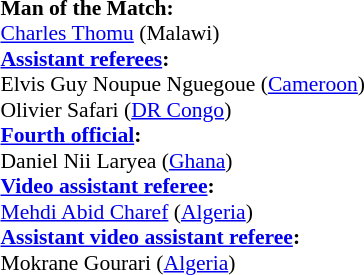<table style="width:100%; font-size:90%;">
<tr>
<td><br><strong>Man of the Match:</strong>
<br><a href='#'>Charles Thomu</a> (Malawi)<br><strong><a href='#'>Assistant referees</a>:</strong>
<br>Elvis Guy Noupue Nguegoue (<a href='#'>Cameroon</a>)
<br>Olivier Safari (<a href='#'>DR Congo</a>)
<br><strong><a href='#'>Fourth official</a>:</strong>
<br>Daniel Nii Laryea (<a href='#'>Ghana</a>)
<br><strong><a href='#'>Video assistant referee</a>:</strong>
<br><a href='#'>Mehdi Abid Charef</a> (<a href='#'>Algeria</a>)
<br><strong><a href='#'>Assistant video assistant referee</a>:</strong>
<br>Mokrane Gourari (<a href='#'>Algeria</a>)</td>
</tr>
</table>
